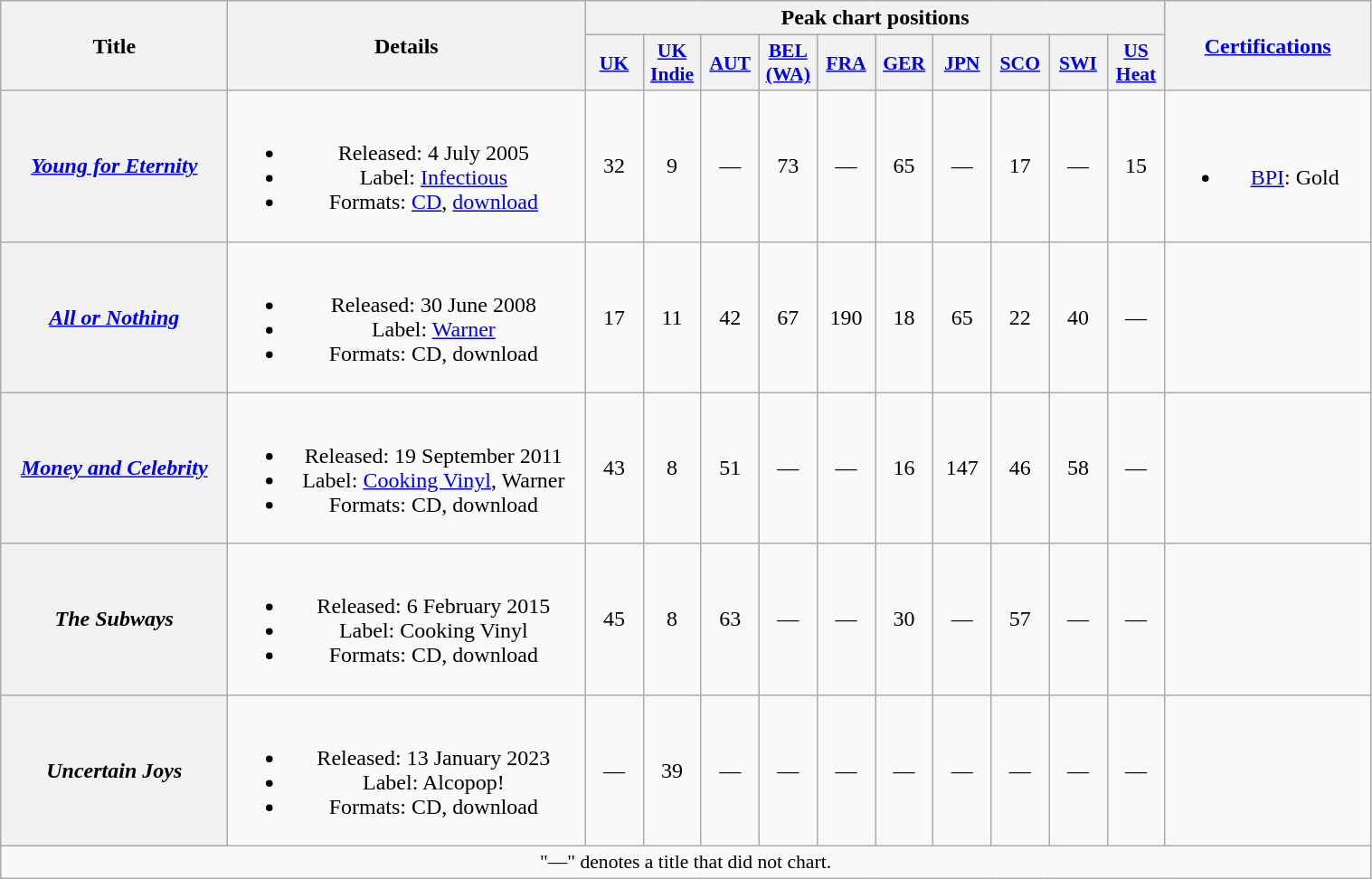<table class="wikitable plainrowheaders" style="text-align:center;">
<tr>
<th scope="col" rowspan="2" style="width:10em;">Title</th>
<th scope="col" rowspan="2" style="width:16em;">Details</th>
<th scope="col" colspan="10">Peak chart positions</th>
<th scope="col" rowspan="2" style="width:9em;"><a href='#'>Certifications</a></th>
</tr>
<tr>
<th scope="col" style="width:2.5em;font-size:90%;"><a href='#'>UK</a><br></th>
<th scope="col" style="width:2.5em;font-size:90%;"><a href='#'>UK<br>Indie</a><br></th>
<th scope="col" style="width:2.5em;font-size:90%;"><a href='#'>AUT</a><br></th>
<th scope="col" style="width:2.5em;font-size:90%;"><a href='#'>BEL<br>(WA)</a><br></th>
<th scope="col" style="width:2.5em;font-size:90%;"><a href='#'>FRA</a><br></th>
<th scope="col" style="width:2.5em;font-size:90%;"><a href='#'>GER</a><br></th>
<th scope="col" style="width:2.5em;font-size:90%;"><a href='#'>JPN</a><br></th>
<th scope="col" style="width:2.5em;font-size:90%;"><a href='#'>SCO</a><br></th>
<th scope="col" style="width:2.5em;font-size:90%;"><a href='#'>SWI</a> <br></th>
<th scope="col" style="width:2.5em;font-size:90%;"><a href='#'>US<br>Heat</a><br></th>
</tr>
<tr>
<th scope="row"><em><a href='#'>Young for Eternity</a></em></th>
<td><br><ul><li>Released: 4 July 2005</li><li>Label: <a href='#'>Infectious</a></li><li>Formats: <a href='#'>CD</a>, <a href='#'>download</a></li></ul></td>
<td>32</td>
<td>9</td>
<td>—</td>
<td>73</td>
<td>—</td>
<td>65</td>
<td>—</td>
<td>17</td>
<td>—</td>
<td>15</td>
<td><br><ul><li><a href='#'>BPI</a>: Gold</li></ul></td>
</tr>
<tr>
<th scope="row"><em><a href='#'>All or Nothing</a></em></th>
<td><br><ul><li>Released: 30 June 2008</li><li>Label: <a href='#'>Warner</a></li><li>Formats: CD, download</li></ul></td>
<td>17</td>
<td>11</td>
<td>42</td>
<td>67</td>
<td>190</td>
<td>18</td>
<td>65</td>
<td>22</td>
<td>40</td>
<td>—</td>
<td></td>
</tr>
<tr>
<th scope="row"><em><a href='#'>Money and Celebrity</a></em></th>
<td><br><ul><li>Released: 19 September 2011</li><li>Label: <a href='#'>Cooking Vinyl</a>, Warner</li><li>Formats: CD, download</li></ul></td>
<td>43</td>
<td>8</td>
<td>51</td>
<td>—</td>
<td>—</td>
<td>16</td>
<td>147</td>
<td>46</td>
<td>58</td>
<td>—</td>
<td></td>
</tr>
<tr>
<th scope="row"><em>The Subways</em></th>
<td><br><ul><li>Released: 6 February 2015</li><li>Label: Cooking Vinyl</li><li>Formats: CD, download</li></ul></td>
<td>45</td>
<td>8</td>
<td>63</td>
<td>—</td>
<td>—</td>
<td>30</td>
<td>—</td>
<td>57</td>
<td>—</td>
<td>—</td>
<td></td>
</tr>
<tr>
<th scope="row"><em>Uncertain Joys</em></th>
<td><br><ul><li>Released: 13 January 2023</li><li>Label: Alcopop!</li><li>Formats: CD, download</li></ul></td>
<td>—</td>
<td>39</td>
<td>—</td>
<td>—</td>
<td>—</td>
<td>—</td>
<td>—</td>
<td>—</td>
<td>—</td>
<td>—</td>
<td></td>
</tr>
<tr>
<td colspan="13" style="font-size:90%">"—" denotes a title that did not chart.</td>
</tr>
</table>
